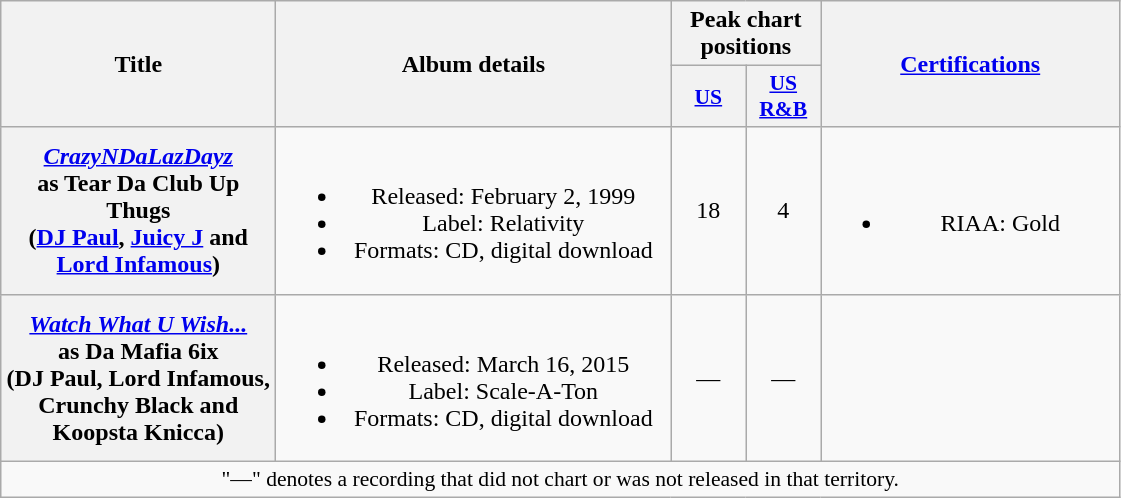<table class="wikitable plainrowheaders" style="text-align:center;">
<tr>
<th scope="col" rowspan="2" style="width:11em;">Title</th>
<th scope="col" rowspan="2" style="width:16em;">Album details</th>
<th colspan="2" scope="col">Peak chart positions</th>
<th scope="col" rowspan="2" style="width:12em;"><a href='#'>Certifications</a></th>
</tr>
<tr>
<th scope="col" style="width:3em;font-size:90%;"><a href='#'>US</a><br></th>
<th scope="col" style="width:3em;font-size:90%;"><a href='#'>US<br>R&B</a><br></th>
</tr>
<tr>
<th scope="row"><em><a href='#'>CrazyNDaLazDayz</a></em><br><span> as Tear Da Club Up Thugs<br>(<a href='#'>DJ Paul</a>, <a href='#'>Juicy J</a> and <a href='#'>Lord Infamous</a>)</span></th>
<td><br><ul><li>Released: February 2, 1999</li><li>Label: Relativity</li><li>Formats: CD, digital download</li></ul></td>
<td>18</td>
<td>4</td>
<td><br><ul><li>RIAA: Gold</li></ul></td>
</tr>
<tr>
<th scope="row"><em><a href='#'>Watch What U Wish...</a></em><br><span> as Da Mafia 6ix<br>(DJ Paul, Lord Infamous, Crunchy Black and Koopsta Knicca)</span></th>
<td><br><ul><li>Released: March 16, 2015</li><li>Label: Scale-A-Ton</li><li>Formats: CD, digital download</li></ul></td>
<td>—</td>
<td>—</td>
<td></td>
</tr>
<tr>
<td colspan="11" style="font-size:90%">"—" denotes a recording that did not chart or was not released in that territory.</td>
</tr>
</table>
